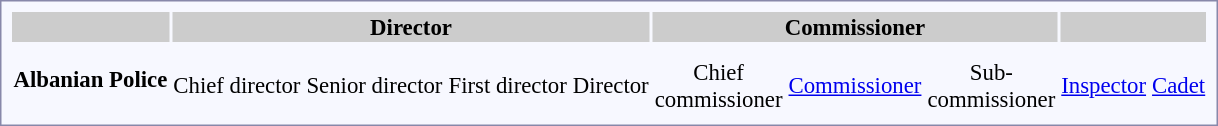<table style="border:1px solid #8888aa; background-color:#f7f8ff; padding:5px; font-size:95%; margin: 0px 12px 12px 0px;">
<tr style="background-color:#CCCCCC;">
<th></th>
<th colspan=4>Director</th>
<th colspan=3>Commissioner</th>
<th colspan=2></th>
</tr>
<tr style="text-align:center;">
<td rowspan=3> <strong>Albanian Police</strong></td>
<td></td>
<td></td>
<td></td>
<td></td>
<td></td>
<td></td>
<td></td>
<td></td>
<td></td>
</tr>
<tr style="text-align:center;">
<td></td>
<td></td>
<td></td>
<td></td>
<td></td>
<td></td>
<td></td>
<td></td>
<td></td>
</tr>
<tr style="text-align:center;">
<td>Chief director <br> </td>
<td>Senior director <br> </td>
<td>First director <br> </td>
<td>Director <br> </td>
<td>Chief <br>  commissioner <br> </td>
<td><a href='#'>Commissioner</a> <br> </td>
<td>Sub-<br>commissioner <br> </td>
<td><a href='#'>Inspector</a> <br> </td>
<td><a href='#'>Cadet</a> <br> </td>
</tr>
</table>
